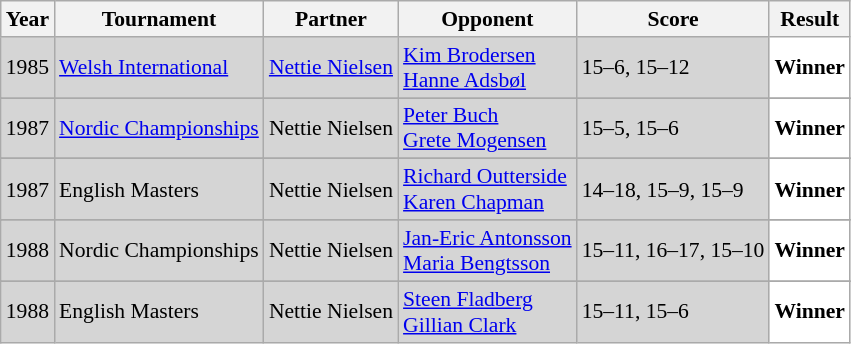<table class="sortable wikitable" style="font-size: 90%;">
<tr>
<th>Year</th>
<th>Tournament</th>
<th>Partner</th>
<th>Opponent</th>
<th>Score</th>
<th>Result</th>
</tr>
<tr style="background:#D5D5D5">
<td align="center">1985</td>
<td align="left"><a href='#'>Welsh International</a></td>
<td align="left"> <a href='#'>Nettie Nielsen</a></td>
<td align="left"> <a href='#'>Kim Brodersen</a><br> <a href='#'>Hanne Adsbøl</a></td>
<td align="left">15–6, 15–12</td>
<td style="text-align:left; background:white"> <strong>Winner</strong></td>
</tr>
<tr>
</tr>
<tr style="background:#D5D5D5">
<td align="center">1987</td>
<td align="left"><a href='#'>Nordic Championships</a></td>
<td align="left"> Nettie Nielsen</td>
<td align="left"> <a href='#'>Peter Buch</a> <br>  <a href='#'>Grete Mogensen</a></td>
<td align="left">15–5, 15–6</td>
<td style="text-align:left; background:white"> <strong>Winner</strong></td>
</tr>
<tr>
</tr>
<tr style="background:#D5D5D5">
<td align="center">1987</td>
<td align="left">English Masters</td>
<td align="left"> Nettie Nielsen</td>
<td align="left"> <a href='#'>Richard Outterside</a> <br>  <a href='#'>Karen Chapman</a></td>
<td align="left">14–18, 15–9, 15–9</td>
<td style="text-align:left; background:white"> <strong>Winner</strong></td>
</tr>
<tr>
</tr>
<tr style="background:#D5D5D5">
<td align="center">1988</td>
<td align="left">Nordic Championships</td>
<td align="left"> Nettie Nielsen</td>
<td align="left"> <a href='#'>Jan-Eric Antonsson</a> <br>  <a href='#'>Maria Bengtsson</a></td>
<td align="left">15–11, 16–17, 15–10</td>
<td style="text-align:left; background:white"> <strong>Winner</strong></td>
</tr>
<tr>
</tr>
<tr style="background:#D5D5D5">
<td align="center">1988</td>
<td align="left">English Masters</td>
<td align="left"> Nettie Nielsen</td>
<td align="left"> <a href='#'>Steen Fladberg</a> <br>  <a href='#'>Gillian Clark</a></td>
<td align="left">15–11, 15–6</td>
<td style="text-align:left; background:white"> <strong>Winner</strong></td>
</tr>
</table>
